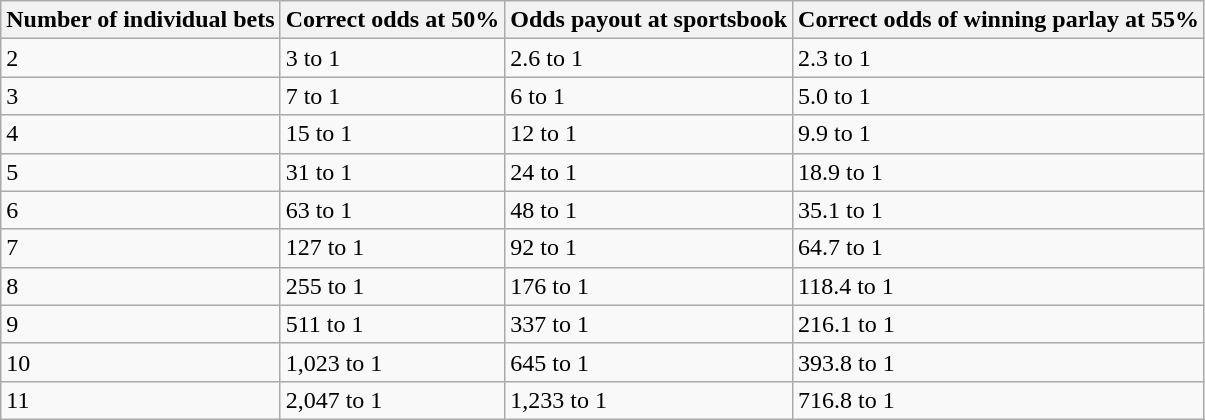<table class="wikitable">
<tr>
<th>Number of individual bets</th>
<th>Correct odds at 50%</th>
<th>Odds payout at sportsbook</th>
<th>Correct odds of winning parlay at 55%</th>
</tr>
<tr>
<td>2</td>
<td>3 to 1</td>
<td>2.6 to 1</td>
<td>2.3 to 1</td>
</tr>
<tr>
<td>3</td>
<td>7 to 1</td>
<td>6 to 1</td>
<td>5.0 to 1</td>
</tr>
<tr>
<td>4</td>
<td>15 to 1</td>
<td>12 to 1</td>
<td>9.9 to 1</td>
</tr>
<tr>
<td>5</td>
<td>31 to 1</td>
<td>24 to 1</td>
<td>18.9 to 1</td>
</tr>
<tr>
<td>6</td>
<td>63 to 1</td>
<td>48 to 1</td>
<td>35.1 to 1</td>
</tr>
<tr>
<td>7</td>
<td>127 to 1</td>
<td>92 to 1</td>
<td>64.7 to 1</td>
</tr>
<tr>
<td>8</td>
<td>255 to 1</td>
<td>176 to 1</td>
<td>118.4 to 1</td>
</tr>
<tr>
<td>9</td>
<td>511 to 1</td>
<td>337 to 1</td>
<td>216.1 to 1</td>
</tr>
<tr>
<td>10</td>
<td>1,023 to 1</td>
<td>645 to 1</td>
<td>393.8 to 1</td>
</tr>
<tr>
<td>11</td>
<td>2,047 to 1</td>
<td>1,233 to 1</td>
<td>716.8 to 1</td>
</tr>
</table>
